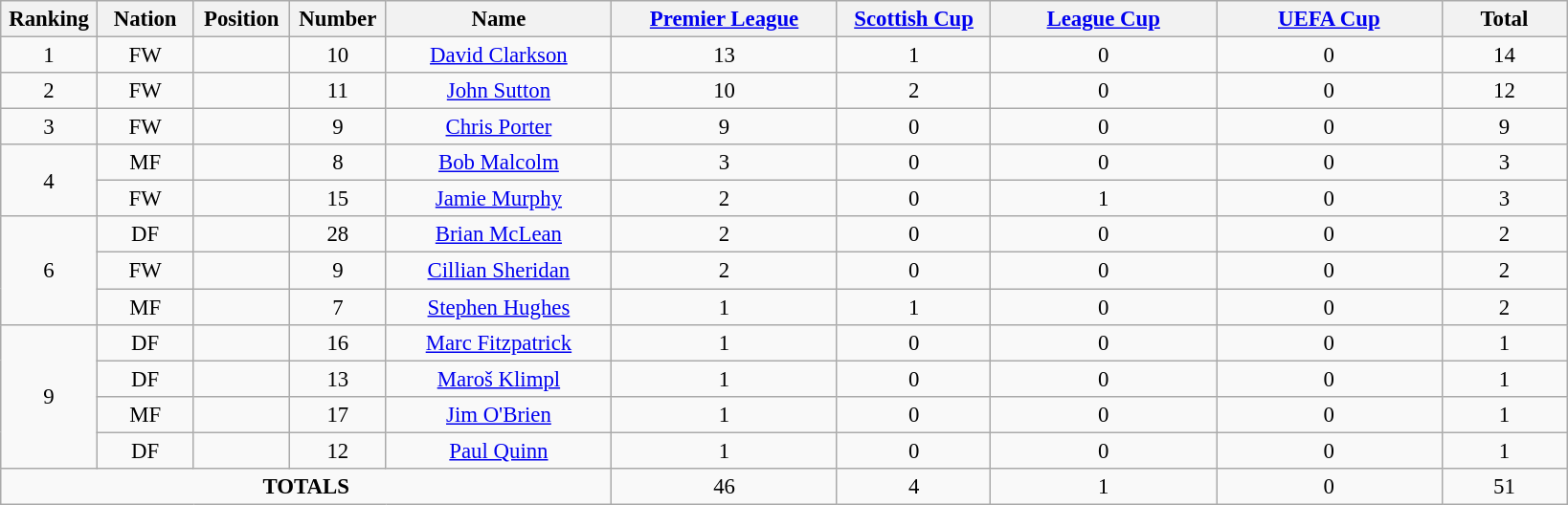<table class="wikitable" style="font-size: 95%; text-align: center;">
<tr>
<th width=60>Ranking</th>
<th width=60>Nation</th>
<th width=60>Position</th>
<th width=60>Number</th>
<th width=150>Name</th>
<th width=150><a href='#'>Premier League</a></th>
<th width=100><a href='#'>Scottish Cup</a></th>
<th width=150><a href='#'>League Cup</a></th>
<th width=150><a href='#'>UEFA Cup</a></th>
<th width=80>Total</th>
</tr>
<tr>
<td>1</td>
<td>FW</td>
<td></td>
<td>10</td>
<td><a href='#'>David Clarkson</a></td>
<td>13</td>
<td>1</td>
<td>0</td>
<td>0</td>
<td>14</td>
</tr>
<tr>
<td>2</td>
<td>FW</td>
<td></td>
<td>11</td>
<td><a href='#'>John Sutton</a></td>
<td>10</td>
<td>2</td>
<td>0</td>
<td>0</td>
<td>12</td>
</tr>
<tr>
<td>3</td>
<td>FW</td>
<td></td>
<td>9</td>
<td><a href='#'>Chris Porter</a></td>
<td>9</td>
<td>0</td>
<td>0</td>
<td>0</td>
<td>9</td>
</tr>
<tr>
<td rowspan="2">4</td>
<td>MF</td>
<td></td>
<td>8</td>
<td><a href='#'>Bob Malcolm</a></td>
<td>3</td>
<td>0</td>
<td>0</td>
<td>0</td>
<td>3</td>
</tr>
<tr>
<td>FW</td>
<td></td>
<td>15</td>
<td><a href='#'>Jamie Murphy</a></td>
<td>2</td>
<td>0</td>
<td>1</td>
<td>0</td>
<td>3</td>
</tr>
<tr>
<td rowspan="3">6</td>
<td>DF</td>
<td></td>
<td>28</td>
<td><a href='#'>Brian McLean</a></td>
<td>2</td>
<td>0</td>
<td>0</td>
<td>0</td>
<td>2</td>
</tr>
<tr>
<td>FW</td>
<td></td>
<td>9</td>
<td><a href='#'>Cillian Sheridan</a></td>
<td>2</td>
<td>0</td>
<td>0</td>
<td>0</td>
<td>2</td>
</tr>
<tr>
<td>MF</td>
<td></td>
<td>7</td>
<td><a href='#'>Stephen Hughes</a></td>
<td>1</td>
<td>1</td>
<td>0</td>
<td>0</td>
<td>2</td>
</tr>
<tr>
<td rowspan="4">9</td>
<td>DF</td>
<td></td>
<td>16</td>
<td><a href='#'>Marc Fitzpatrick</a></td>
<td>1</td>
<td>0</td>
<td>0</td>
<td>0</td>
<td>1</td>
</tr>
<tr>
<td>DF</td>
<td></td>
<td>13</td>
<td><a href='#'>Maroš Klimpl</a></td>
<td>1</td>
<td>0</td>
<td>0</td>
<td>0</td>
<td>1</td>
</tr>
<tr>
<td>MF</td>
<td></td>
<td>17</td>
<td><a href='#'>Jim O'Brien</a></td>
<td>1</td>
<td>0</td>
<td>0</td>
<td>0</td>
<td>1</td>
</tr>
<tr>
<td>DF</td>
<td></td>
<td>12</td>
<td><a href='#'>Paul Quinn</a></td>
<td>1</td>
<td>0</td>
<td>0</td>
<td>0</td>
<td>1</td>
</tr>
<tr>
<td colspan="5"><strong>TOTALS</strong></td>
<td>46</td>
<td>4</td>
<td>1</td>
<td>0</td>
<td>51</td>
</tr>
</table>
